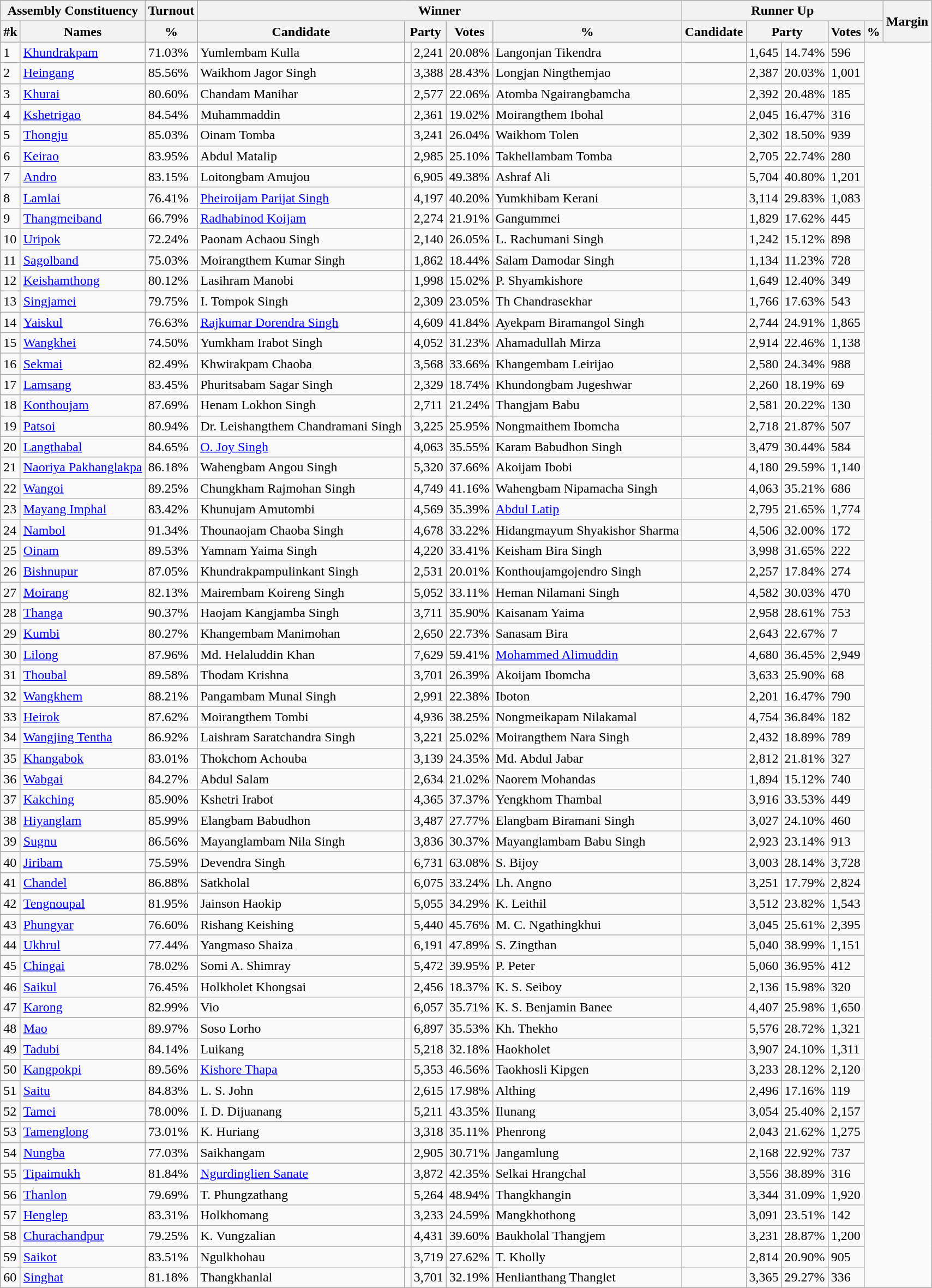<table class="wikitable sortable">
<tr>
<th colspan="2">Assembly Constituency</th>
<th>Turnout</th>
<th colspan="5">Winner</th>
<th colspan="5">Runner Up</th>
<th rowspan="2" data-sort-type=number>Margin</th>
</tr>
<tr>
<th>#k</th>
<th>Names</th>
<th>%</th>
<th>Candidate</th>
<th colspan="2">Party</th>
<th data-sort-type=number>Votes</th>
<th>%</th>
<th>Candidate</th>
<th colspan="2">Party</th>
<th data-sort-type=number>Votes</th>
<th>%</th>
</tr>
<tr>
<td>1</td>
<td><a href='#'>Khundrakpam</a></td>
<td>71.03%</td>
<td>Yumlembam Kulla</td>
<td></td>
<td>2,241</td>
<td>20.08%</td>
<td>Langonjan Tikendra</td>
<td></td>
<td>1,645</td>
<td>14.74%</td>
<td>596</td>
</tr>
<tr>
<td>2</td>
<td><a href='#'>Heingang</a></td>
<td>85.56%</td>
<td>Waikhom Jagor Singh</td>
<td></td>
<td>3,388</td>
<td>28.43%</td>
<td>Longjan Ningthemjao</td>
<td></td>
<td>2,387</td>
<td>20.03%</td>
<td>1,001</td>
</tr>
<tr>
<td>3</td>
<td><a href='#'>Khurai</a></td>
<td>80.60%</td>
<td>Chandam Manihar</td>
<td></td>
<td>2,577</td>
<td>22.06%</td>
<td>Atomba Ngairangbamcha</td>
<td></td>
<td>2,392</td>
<td>20.48%</td>
<td>185</td>
</tr>
<tr>
<td>4</td>
<td><a href='#'>Kshetrigao</a></td>
<td>84.54%</td>
<td>Muhammaddin</td>
<td></td>
<td>2,361</td>
<td>19.02%</td>
<td>Moirangthem Ibohal</td>
<td></td>
<td>2,045</td>
<td>16.47%</td>
<td>316</td>
</tr>
<tr>
<td>5</td>
<td><a href='#'>Thongju</a></td>
<td>85.03%</td>
<td>Oinam Tomba</td>
<td></td>
<td>3,241</td>
<td>26.04%</td>
<td>Waikhom Tolen</td>
<td></td>
<td>2,302</td>
<td>18.50%</td>
<td>939</td>
</tr>
<tr>
<td>6</td>
<td><a href='#'>Keirao</a></td>
<td>83.95%</td>
<td>Abdul Matalip</td>
<td></td>
<td>2,985</td>
<td>25.10%</td>
<td>Takhellambam Tomba</td>
<td></td>
<td>2,705</td>
<td>22.74%</td>
<td>280</td>
</tr>
<tr>
<td>7</td>
<td><a href='#'>Andro</a></td>
<td>83.15%</td>
<td>Loitongbam Amujou</td>
<td></td>
<td>6,905</td>
<td>49.38%</td>
<td>Ashraf Ali</td>
<td></td>
<td>5,704</td>
<td>40.80%</td>
<td>1,201</td>
</tr>
<tr>
<td>8</td>
<td><a href='#'>Lamlai</a></td>
<td>76.41%</td>
<td><a href='#'>Pheiroijam Parijat Singh</a></td>
<td></td>
<td>4,197</td>
<td>40.20%</td>
<td>Yumkhibam Kerani</td>
<td></td>
<td>3,114</td>
<td>29.83%</td>
<td>1,083</td>
</tr>
<tr>
<td>9</td>
<td><a href='#'>Thangmeiband</a></td>
<td>66.79%</td>
<td><a href='#'>Radhabinod Koijam</a></td>
<td></td>
<td>2,274</td>
<td>21.91%</td>
<td>Gangummei</td>
<td></td>
<td>1,829</td>
<td>17.62%</td>
<td>445</td>
</tr>
<tr>
<td>10</td>
<td><a href='#'>Uripok</a></td>
<td>72.24%</td>
<td>Paonam Achaou Singh</td>
<td></td>
<td>2,140</td>
<td>26.05%</td>
<td>L. Rachumani Singh</td>
<td></td>
<td>1,242</td>
<td>15.12%</td>
<td>898</td>
</tr>
<tr>
<td>11</td>
<td><a href='#'>Sagolband</a></td>
<td>75.03%</td>
<td>Moirangthem Kumar Singh</td>
<td></td>
<td>1,862</td>
<td>18.44%</td>
<td>Salam Damodar Singh</td>
<td></td>
<td>1,134</td>
<td>11.23%</td>
<td>728</td>
</tr>
<tr>
<td>12</td>
<td><a href='#'>Keishamthong</a></td>
<td>80.12%</td>
<td>Lasihram Manobi</td>
<td></td>
<td>1,998</td>
<td>15.02%</td>
<td>P. Shyamkishore</td>
<td></td>
<td>1,649</td>
<td>12.40%</td>
<td>349</td>
</tr>
<tr>
<td>13</td>
<td><a href='#'>Singjamei</a></td>
<td>79.75%</td>
<td>I. Tompok Singh</td>
<td></td>
<td>2,309</td>
<td>23.05%</td>
<td>Th Chandrasekhar</td>
<td></td>
<td>1,766</td>
<td>17.63%</td>
<td>543</td>
</tr>
<tr>
<td>14</td>
<td><a href='#'>Yaiskul</a></td>
<td>76.63%</td>
<td><a href='#'>Rajkumar Dorendra Singh</a></td>
<td></td>
<td>4,609</td>
<td>41.84%</td>
<td>Ayekpam Biramangol Singh</td>
<td></td>
<td>2,744</td>
<td>24.91%</td>
<td>1,865</td>
</tr>
<tr>
<td>15</td>
<td><a href='#'>Wangkhei</a></td>
<td>74.50%</td>
<td>Yumkham Irabot Singh</td>
<td></td>
<td>4,052</td>
<td>31.23%</td>
<td>Ahamadullah Mirza</td>
<td></td>
<td>2,914</td>
<td>22.46%</td>
<td>1,138</td>
</tr>
<tr>
<td>16</td>
<td><a href='#'>Sekmai</a></td>
<td>82.49%</td>
<td>Khwirakpam Chaoba</td>
<td></td>
<td>3,568</td>
<td>33.66%</td>
<td>Khangembam Leirijao</td>
<td></td>
<td>2,580</td>
<td>24.34%</td>
<td>988</td>
</tr>
<tr>
<td>17</td>
<td><a href='#'>Lamsang</a></td>
<td>83.45%</td>
<td>Phuritsabam Sagar Singh</td>
<td></td>
<td>2,329</td>
<td>18.74%</td>
<td>Khundongbam Jugeshwar</td>
<td></td>
<td>2,260</td>
<td>18.19%</td>
<td>69</td>
</tr>
<tr>
<td>18</td>
<td><a href='#'>Konthoujam</a></td>
<td>87.69%</td>
<td>Henam Lokhon Singh</td>
<td></td>
<td>2,711</td>
<td>21.24%</td>
<td>Thangjam Babu</td>
<td></td>
<td>2,581</td>
<td>20.22%</td>
<td>130</td>
</tr>
<tr>
<td>19</td>
<td><a href='#'>Patsoi</a></td>
<td>80.94%</td>
<td>Dr. Leishangthem Chandramani Singh</td>
<td></td>
<td>3,225</td>
<td>25.95%</td>
<td>Nongmaithem Ibomcha</td>
<td></td>
<td>2,718</td>
<td>21.87%</td>
<td>507</td>
</tr>
<tr>
<td>20</td>
<td><a href='#'>Langthabal</a></td>
<td>84.65%</td>
<td><a href='#'>O. Joy Singh</a></td>
<td></td>
<td>4,063</td>
<td>35.55%</td>
<td>Karam Babudhon Singh</td>
<td></td>
<td>3,479</td>
<td>30.44%</td>
<td>584</td>
</tr>
<tr>
<td>21</td>
<td><a href='#'>Naoriya Pakhanglakpa</a></td>
<td>86.18%</td>
<td>Wahengbam Angou Singh</td>
<td></td>
<td>5,320</td>
<td>37.66%</td>
<td>Akoijam Ibobi</td>
<td></td>
<td>4,180</td>
<td>29.59%</td>
<td>1,140</td>
</tr>
<tr>
<td>22</td>
<td><a href='#'>Wangoi</a></td>
<td>89.25%</td>
<td>Chungkham Rajmohan Singh</td>
<td></td>
<td>4,749</td>
<td>41.16%</td>
<td>Wahengbam Nipamacha Singh</td>
<td></td>
<td>4,063</td>
<td>35.21%</td>
<td>686</td>
</tr>
<tr>
<td>23</td>
<td><a href='#'>Mayang Imphal</a></td>
<td>83.42%</td>
<td>Khunujam Amutombi</td>
<td></td>
<td>4,569</td>
<td>35.39%</td>
<td><a href='#'>Abdul Latip</a></td>
<td></td>
<td>2,795</td>
<td>21.65%</td>
<td>1,774</td>
</tr>
<tr>
<td>24</td>
<td><a href='#'>Nambol</a></td>
<td>91.34%</td>
<td>Thounaojam Chaoba Singh</td>
<td></td>
<td>4,678</td>
<td>33.22%</td>
<td>Hidangmayum Shyakishor Sharma</td>
<td></td>
<td>4,506</td>
<td>32.00%</td>
<td>172</td>
</tr>
<tr>
<td>25</td>
<td><a href='#'>Oinam</a></td>
<td>89.53%</td>
<td>Yamnam Yaima Singh</td>
<td></td>
<td>4,220</td>
<td>33.41%</td>
<td>Keisham Bira Singh</td>
<td></td>
<td>3,998</td>
<td>31.65%</td>
<td>222</td>
</tr>
<tr>
<td>26</td>
<td><a href='#'>Bishnupur</a></td>
<td>87.05%</td>
<td>Khundrakpampulinkant Singh</td>
<td></td>
<td>2,531</td>
<td>20.01%</td>
<td>Konthoujamgojendro Singh</td>
<td></td>
<td>2,257</td>
<td>17.84%</td>
<td>274</td>
</tr>
<tr>
<td>27</td>
<td><a href='#'>Moirang</a></td>
<td>82.13%</td>
<td>Mairembam Koireng Singh</td>
<td></td>
<td>5,052</td>
<td>33.11%</td>
<td>Heman Nilamani Singh</td>
<td></td>
<td>4,582</td>
<td>30.03%</td>
<td>470</td>
</tr>
<tr>
<td>28</td>
<td><a href='#'>Thanga</a></td>
<td>90.37%</td>
<td>Haojam Kangjamba Singh</td>
<td></td>
<td>3,711</td>
<td>35.90%</td>
<td>Kaisanam Yaima</td>
<td></td>
<td>2,958</td>
<td>28.61%</td>
<td>753</td>
</tr>
<tr>
<td>29</td>
<td><a href='#'>Kumbi</a></td>
<td>80.27%</td>
<td>Khangembam Manimohan</td>
<td></td>
<td>2,650</td>
<td>22.73%</td>
<td>Sanasam Bira</td>
<td></td>
<td>2,643</td>
<td>22.67%</td>
<td>7</td>
</tr>
<tr>
<td>30</td>
<td><a href='#'>Lilong</a></td>
<td>87.96%</td>
<td>Md. Helaluddin Khan</td>
<td></td>
<td>7,629</td>
<td>59.41%</td>
<td><a href='#'>Mohammed Alimuddin</a></td>
<td></td>
<td>4,680</td>
<td>36.45%</td>
<td>2,949</td>
</tr>
<tr>
<td>31</td>
<td><a href='#'>Thoubal</a></td>
<td>89.58%</td>
<td>Thodam Krishna</td>
<td></td>
<td>3,701</td>
<td>26.39%</td>
<td>Akoijam Ibomcha</td>
<td></td>
<td>3,633</td>
<td>25.90%</td>
<td>68</td>
</tr>
<tr>
<td>32</td>
<td><a href='#'>Wangkhem</a></td>
<td>88.21%</td>
<td>Pangambam Munal Singh</td>
<td></td>
<td>2,991</td>
<td>22.38%</td>
<td>Iboton</td>
<td></td>
<td>2,201</td>
<td>16.47%</td>
<td>790</td>
</tr>
<tr>
<td>33</td>
<td><a href='#'>Heirok</a></td>
<td>87.62%</td>
<td>Moirangthem Tombi</td>
<td></td>
<td>4,936</td>
<td>38.25%</td>
<td>Nongmeikapam Nilakamal</td>
<td></td>
<td>4,754</td>
<td>36.84%</td>
<td>182</td>
</tr>
<tr>
<td>34</td>
<td><a href='#'>Wangjing Tentha</a></td>
<td>86.92%</td>
<td>Laishram Saratchandra Singh</td>
<td></td>
<td>3,221</td>
<td>25.02%</td>
<td>Moirangthem Nara Singh</td>
<td></td>
<td>2,432</td>
<td>18.89%</td>
<td>789</td>
</tr>
<tr>
<td>35</td>
<td><a href='#'>Khangabok</a></td>
<td>83.01%</td>
<td>Thokchom Achouba</td>
<td></td>
<td>3,139</td>
<td>24.35%</td>
<td>Md. Abdul Jabar</td>
<td></td>
<td>2,812</td>
<td>21.81%</td>
<td>327</td>
</tr>
<tr>
<td>36</td>
<td><a href='#'>Wabgai</a></td>
<td>84.27%</td>
<td>Abdul Salam</td>
<td></td>
<td>2,634</td>
<td>21.02%</td>
<td>Naorem Mohandas</td>
<td></td>
<td>1,894</td>
<td>15.12%</td>
<td>740</td>
</tr>
<tr>
<td>37</td>
<td><a href='#'>Kakching</a></td>
<td>85.90%</td>
<td>Kshetri Irabot</td>
<td></td>
<td>4,365</td>
<td>37.37%</td>
<td>Yengkhom Thambal</td>
<td></td>
<td>3,916</td>
<td>33.53%</td>
<td>449</td>
</tr>
<tr>
<td>38</td>
<td><a href='#'>Hiyanglam</a></td>
<td>85.99%</td>
<td>Elangbam Babudhon</td>
<td></td>
<td>3,487</td>
<td>27.77%</td>
<td>Elangbam Biramani Singh</td>
<td></td>
<td>3,027</td>
<td>24.10%</td>
<td>460</td>
</tr>
<tr>
<td>39</td>
<td><a href='#'>Sugnu</a></td>
<td>86.56%</td>
<td>Mayanglambam Nila Singh</td>
<td></td>
<td>3,836</td>
<td>30.37%</td>
<td>Mayanglambam Babu Singh</td>
<td></td>
<td>2,923</td>
<td>23.14%</td>
<td>913</td>
</tr>
<tr>
<td>40</td>
<td><a href='#'>Jiribam</a></td>
<td>75.59%</td>
<td>Devendra Singh</td>
<td></td>
<td>6,731</td>
<td>63.08%</td>
<td>S. Bijoy</td>
<td></td>
<td>3,003</td>
<td>28.14%</td>
<td>3,728</td>
</tr>
<tr>
<td>41</td>
<td><a href='#'>Chandel</a></td>
<td>86.88%</td>
<td>Satkholal</td>
<td></td>
<td>6,075</td>
<td>33.24%</td>
<td>Lh. Angno</td>
<td></td>
<td>3,251</td>
<td>17.79%</td>
<td>2,824</td>
</tr>
<tr>
<td>42</td>
<td><a href='#'>Tengnoupal</a></td>
<td>81.95%</td>
<td>Jainson Haokip</td>
<td></td>
<td>5,055</td>
<td>34.29%</td>
<td>K. Leithil</td>
<td></td>
<td>3,512</td>
<td>23.82%</td>
<td>1,543</td>
</tr>
<tr>
<td>43</td>
<td><a href='#'>Phungyar</a></td>
<td>76.60%</td>
<td>Rishang Keishing</td>
<td></td>
<td>5,440</td>
<td>45.76%</td>
<td>M. C. Ngathingkhui</td>
<td></td>
<td>3,045</td>
<td>25.61%</td>
<td>2,395</td>
</tr>
<tr>
<td>44</td>
<td><a href='#'>Ukhrul</a></td>
<td>77.44%</td>
<td>Yangmaso Shaiza</td>
<td></td>
<td>6,191</td>
<td>47.89%</td>
<td>S. Zingthan</td>
<td></td>
<td>5,040</td>
<td>38.99%</td>
<td>1,151</td>
</tr>
<tr>
<td>45</td>
<td><a href='#'>Chingai</a></td>
<td>78.02%</td>
<td>Somi A. Shimray</td>
<td></td>
<td>5,472</td>
<td>39.95%</td>
<td>P. Peter</td>
<td></td>
<td>5,060</td>
<td>36.95%</td>
<td>412</td>
</tr>
<tr>
<td>46</td>
<td><a href='#'>Saikul</a></td>
<td>76.45%</td>
<td>Holkholet Khongsai</td>
<td></td>
<td>2,456</td>
<td>18.37%</td>
<td>K. S. Seiboy</td>
<td></td>
<td>2,136</td>
<td>15.98%</td>
<td>320</td>
</tr>
<tr>
<td>47</td>
<td><a href='#'>Karong</a></td>
<td>82.99%</td>
<td>Vio</td>
<td></td>
<td>6,057</td>
<td>35.71%</td>
<td>K. S. Benjamin Banee</td>
<td></td>
<td>4,407</td>
<td>25.98%</td>
<td>1,650</td>
</tr>
<tr>
<td>48</td>
<td><a href='#'>Mao</a></td>
<td>89.97%</td>
<td>Soso Lorho</td>
<td></td>
<td>6,897</td>
<td>35.53%</td>
<td>Kh. Thekho</td>
<td></td>
<td>5,576</td>
<td>28.72%</td>
<td>1,321</td>
</tr>
<tr>
<td>49</td>
<td><a href='#'>Tadubi</a></td>
<td>84.14%</td>
<td>Luikang</td>
<td></td>
<td>5,218</td>
<td>32.18%</td>
<td>Haokholet</td>
<td></td>
<td>3,907</td>
<td>24.10%</td>
<td>1,311</td>
</tr>
<tr>
<td>50</td>
<td><a href='#'>Kangpokpi</a></td>
<td>89.56%</td>
<td><a href='#'>Kishore Thapa</a></td>
<td></td>
<td>5,353</td>
<td>46.56%</td>
<td>Taokhosli Kipgen</td>
<td></td>
<td>3,233</td>
<td>28.12%</td>
<td>2,120</td>
</tr>
<tr>
<td>51</td>
<td><a href='#'>Saitu</a></td>
<td>84.83%</td>
<td>L. S. John</td>
<td></td>
<td>2,615</td>
<td>17.98%</td>
<td>Althing</td>
<td></td>
<td>2,496</td>
<td>17.16%</td>
<td>119</td>
</tr>
<tr>
<td>52</td>
<td><a href='#'>Tamei</a></td>
<td>78.00%</td>
<td>I. D. Dijuanang</td>
<td></td>
<td>5,211</td>
<td>43.35%</td>
<td>Ilunang</td>
<td></td>
<td>3,054</td>
<td>25.40%</td>
<td>2,157</td>
</tr>
<tr>
<td>53</td>
<td><a href='#'>Tamenglong</a></td>
<td>73.01%</td>
<td>K. Huriang</td>
<td></td>
<td>3,318</td>
<td>35.11%</td>
<td>Phenrong</td>
<td></td>
<td>2,043</td>
<td>21.62%</td>
<td>1,275</td>
</tr>
<tr>
<td>54</td>
<td><a href='#'>Nungba</a></td>
<td>77.03%</td>
<td>Saikhangam</td>
<td></td>
<td>2,905</td>
<td>30.71%</td>
<td>Jangamlung</td>
<td></td>
<td>2,168</td>
<td>22.92%</td>
<td>737</td>
</tr>
<tr>
<td>55</td>
<td><a href='#'>Tipaimukh</a></td>
<td>81.84%</td>
<td><a href='#'>Ngurdinglien Sanate</a></td>
<td></td>
<td>3,872</td>
<td>42.35%</td>
<td>Selkai Hrangchal</td>
<td></td>
<td>3,556</td>
<td>38.89%</td>
<td>316</td>
</tr>
<tr>
<td>56</td>
<td><a href='#'>Thanlon</a></td>
<td>79.69%</td>
<td>T. Phungzathang</td>
<td></td>
<td>5,264</td>
<td>48.94%</td>
<td>Thangkhangin</td>
<td></td>
<td>3,344</td>
<td>31.09%</td>
<td>1,920</td>
</tr>
<tr>
<td>57</td>
<td><a href='#'>Henglep</a></td>
<td>83.31%</td>
<td>Holkhomang</td>
<td></td>
<td>3,233</td>
<td>24.59%</td>
<td>Mangkhothong</td>
<td></td>
<td>3,091</td>
<td>23.51%</td>
<td>142</td>
</tr>
<tr>
<td>58</td>
<td><a href='#'>Churachandpur</a></td>
<td>79.25%</td>
<td>K. Vungzalian</td>
<td></td>
<td>4,431</td>
<td>39.60%</td>
<td>Baukholal Thangjem</td>
<td></td>
<td>3,231</td>
<td>28.87%</td>
<td>1,200</td>
</tr>
<tr>
<td>59</td>
<td><a href='#'>Saikot</a></td>
<td>83.51%</td>
<td>Ngulkhohau</td>
<td></td>
<td>3,719</td>
<td>27.62%</td>
<td>T. Kholly</td>
<td></td>
<td>2,814</td>
<td>20.90%</td>
<td>905</td>
</tr>
<tr>
<td>60</td>
<td><a href='#'>Singhat</a></td>
<td>81.18%</td>
<td>Thangkhanlal</td>
<td></td>
<td>3,701</td>
<td>32.19%</td>
<td>Henlianthang Thanglet</td>
<td></td>
<td>3,365</td>
<td>29.27%</td>
<td>336</td>
</tr>
</table>
